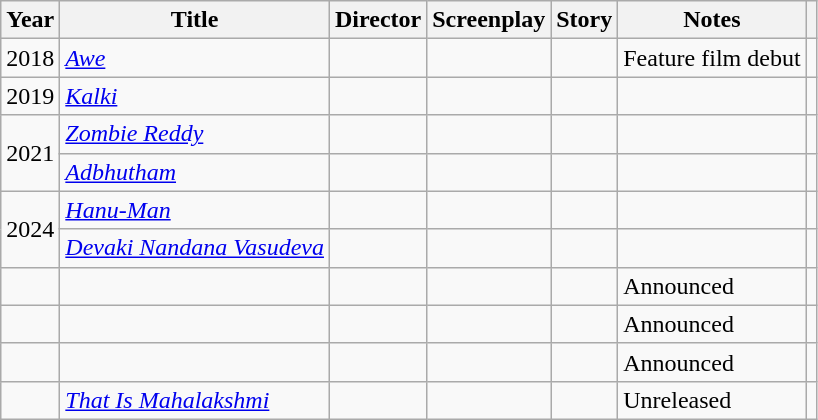<table class="wikitable sortable">
<tr>
<th scope="col">Year</th>
<th scope="col">Title</th>
<th scope="col">Director</th>
<th scope="col">Screenplay</th>
<th scope="col">Story</th>
<th scope="col" class="unsortable">Notes</th>
<th scope="col" class="unsortable"></th>
</tr>
<tr>
<td>2018</td>
<td><em><a href='#'>Awe</a></em></td>
<td></td>
<td></td>
<td></td>
<td>Feature film debut</td>
<td></td>
</tr>
<tr>
<td>2019</td>
<td><em><a href='#'>Kalki</a></em></td>
<td></td>
<td></td>
<td></td>
<td></td>
<td></td>
</tr>
<tr>
<td rowspan="2">2021</td>
<td><em><a href='#'>Zombie Reddy</a></em></td>
<td></td>
<td></td>
<td></td>
<td></td>
<td></td>
</tr>
<tr>
<td><em><a href='#'>Adbhutham</a></em></td>
<td></td>
<td></td>
<td></td>
<td></td>
<td></td>
</tr>
<tr>
<td rowspan="2">2024</td>
<td><em><a href='#'>Hanu-Man</a></em></td>
<td></td>
<td></td>
<td></td>
<td></td>
<td></td>
</tr>
<tr>
<td><em><a href='#'>Devaki Nandana Vasudeva</a></em></td>
<td></td>
<td></td>
<td></td>
<td></td>
<td></td>
</tr>
<tr>
<td></td>
<td></td>
<td></td>
<td></td>
<td></td>
<td>Announced</td>
<td></td>
</tr>
<tr>
<td></td>
<td></td>
<td></td>
<td></td>
<td></td>
<td>Announced</td>
<td></td>
</tr>
<tr>
<td></td>
<td></td>
<td></td>
<td></td>
<td></td>
<td>Announced</td>
<td></td>
</tr>
<tr>
<td></td>
<td><em><a href='#'>That Is Mahalakshmi</a></em></td>
<td></td>
<td></td>
<td></td>
<td>Unreleased</td>
<td></td>
</tr>
</table>
